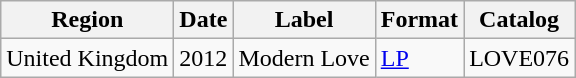<table class="wikitable">
<tr>
<th>Region</th>
<th>Date</th>
<th>Label</th>
<th>Format</th>
<th>Catalog</th>
</tr>
<tr>
<td>United Kingdom</td>
<td>2012</td>
<td>Modern Love</td>
<td><a href='#'>LP</a></td>
<td>LOVE076</td>
</tr>
</table>
